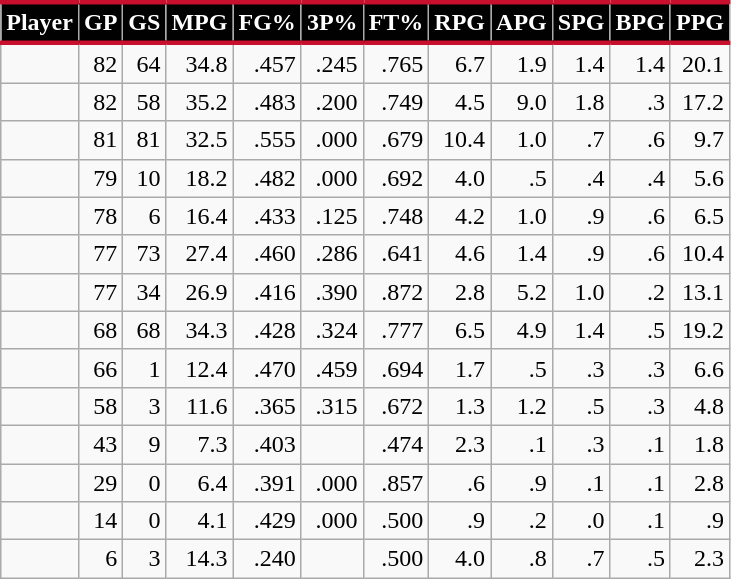<table class="wikitable sortable" style="text-align:right;">
<tr>
<th style="background:#010101; color:#FFFFFF; border-top:#C8102E 3px solid; border-bottom:#C8102E 3px solid;">Player</th>
<th style="background:#010101; color:#FFFFFF; border-top:#C8102E 3px solid; border-bottom:#C8102E 3px solid;">GP</th>
<th style="background:#010101; color:#FFFFFF; border-top:#C8102E 3px solid; border-bottom:#C8102E 3px solid;">GS</th>
<th style="background:#010101; color:#FFFFFF; border-top:#C8102E 3px solid; border-bottom:#C8102E 3px solid;">MPG</th>
<th style="background:#010101; color:#FFFFFF; border-top:#C8102E 3px solid; border-bottom:#C8102E 3px solid;">FG%</th>
<th style="background:#010101; color:#FFFFFF; border-top:#C8102E 3px solid; border-bottom:#C8102E 3px solid;">3P%</th>
<th style="background:#010101; color:#FFFFFF; border-top:#C8102E 3px solid; border-bottom:#C8102E 3px solid;">FT%</th>
<th style="background:#010101; color:#FFFFFF; border-top:#C8102E 3px solid; border-bottom:#C8102E 3px solid;">RPG</th>
<th style="background:#010101; color:#FFFFFF; border-top:#C8102E 3px solid; border-bottom:#C8102E 3px solid;">APG</th>
<th style="background:#010101; color:#FFFFFF; border-top:#C8102E 3px solid; border-bottom:#C8102E 3px solid;">SPG</th>
<th style="background:#010101; color:#FFFFFF; border-top:#C8102E 3px solid; border-bottom:#C8102E 3px solid;">BPG</th>
<th style="background:#010101; color:#FFFFFF; border-top:#C8102E 3px solid; border-bottom:#C8102E 3px solid;">PPG</th>
</tr>
<tr>
<td style="text-align:left;"></td>
<td>82</td>
<td>64</td>
<td>34.8</td>
<td>.457</td>
<td>.245</td>
<td>.765</td>
<td>6.7</td>
<td>1.9</td>
<td>1.4</td>
<td>1.4</td>
<td>20.1</td>
</tr>
<tr>
<td style="text-align:left;"></td>
<td>82</td>
<td>58</td>
<td>35.2</td>
<td>.483</td>
<td>.200</td>
<td>.749</td>
<td>4.5</td>
<td>9.0</td>
<td>1.8</td>
<td>.3</td>
<td>17.2</td>
</tr>
<tr>
<td style="text-align:left;"></td>
<td>81</td>
<td>81</td>
<td>32.5</td>
<td>.555</td>
<td>.000</td>
<td>.679</td>
<td>10.4</td>
<td>1.0</td>
<td>.7</td>
<td>.6</td>
<td>9.7</td>
</tr>
<tr>
<td style="text-align:left;"></td>
<td>79</td>
<td>10</td>
<td>18.2</td>
<td>.482</td>
<td>.000</td>
<td>.692</td>
<td>4.0</td>
<td>.5</td>
<td>.4</td>
<td>.4</td>
<td>5.6</td>
</tr>
<tr>
<td style="text-align:left;"></td>
<td>78</td>
<td>6</td>
<td>16.4</td>
<td>.433</td>
<td>.125</td>
<td>.748</td>
<td>4.2</td>
<td>1.0</td>
<td>.9</td>
<td>.6</td>
<td>6.5</td>
</tr>
<tr>
<td style="text-align:left;"></td>
<td>77</td>
<td>73</td>
<td>27.4</td>
<td>.460</td>
<td>.286</td>
<td>.641</td>
<td>4.6</td>
<td>1.4</td>
<td>.9</td>
<td>.6</td>
<td>10.4</td>
</tr>
<tr>
<td style="text-align:left;"></td>
<td>77</td>
<td>34</td>
<td>26.9</td>
<td>.416</td>
<td>.390</td>
<td>.872</td>
<td>2.8</td>
<td>5.2</td>
<td>1.0</td>
<td>.2</td>
<td>13.1</td>
</tr>
<tr>
<td style="text-align:left;"></td>
<td>68</td>
<td>68</td>
<td>34.3</td>
<td>.428</td>
<td>.324</td>
<td>.777</td>
<td>6.5</td>
<td>4.9</td>
<td>1.4</td>
<td>.5</td>
<td>19.2</td>
</tr>
<tr>
<td style="text-align:left;"></td>
<td>66</td>
<td>1</td>
<td>12.4</td>
<td>.470</td>
<td>.459</td>
<td>.694</td>
<td>1.7</td>
<td>.5</td>
<td>.3</td>
<td>.3</td>
<td>6.6</td>
</tr>
<tr>
<td style="text-align:left;"></td>
<td>58</td>
<td>3</td>
<td>11.6</td>
<td>.365</td>
<td>.315</td>
<td>.672</td>
<td>1.3</td>
<td>1.2</td>
<td>.5</td>
<td>.3</td>
<td>4.8</td>
</tr>
<tr>
<td style="text-align:left;"></td>
<td>43</td>
<td>9</td>
<td>7.3</td>
<td>.403</td>
<td></td>
<td>.474</td>
<td>2.3</td>
<td>.1</td>
<td>.3</td>
<td>.1</td>
<td>1.8</td>
</tr>
<tr>
<td style="text-align:left;"></td>
<td>29</td>
<td>0</td>
<td>6.4</td>
<td>.391</td>
<td>.000</td>
<td>.857</td>
<td>.6</td>
<td>.9</td>
<td>.1</td>
<td>.1</td>
<td>2.8</td>
</tr>
<tr>
<td style="text-align:left;"></td>
<td>14</td>
<td>0</td>
<td>4.1</td>
<td>.429</td>
<td>.000</td>
<td>.500</td>
<td>.9</td>
<td>.2</td>
<td>.0</td>
<td>.1</td>
<td>.9</td>
</tr>
<tr>
<td style="text-align:left;"></td>
<td>6</td>
<td>3</td>
<td>14.3</td>
<td>.240</td>
<td></td>
<td>.500</td>
<td>4.0</td>
<td>.8</td>
<td>.7</td>
<td>.5</td>
<td>2.3</td>
</tr>
</table>
